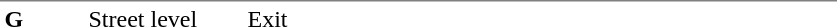<table table border=0 cellspacing=0 cellpadding=3>
<tr>
<td style="border-top:solid 1px gray;" width=50 valign=top><strong>G</strong></td>
<td style="border-top:solid 1px gray;" width=100 valign=top>Street level</td>
<td style="border-top:solid 1px gray;" width=390 valign=top>Exit</td>
</tr>
</table>
